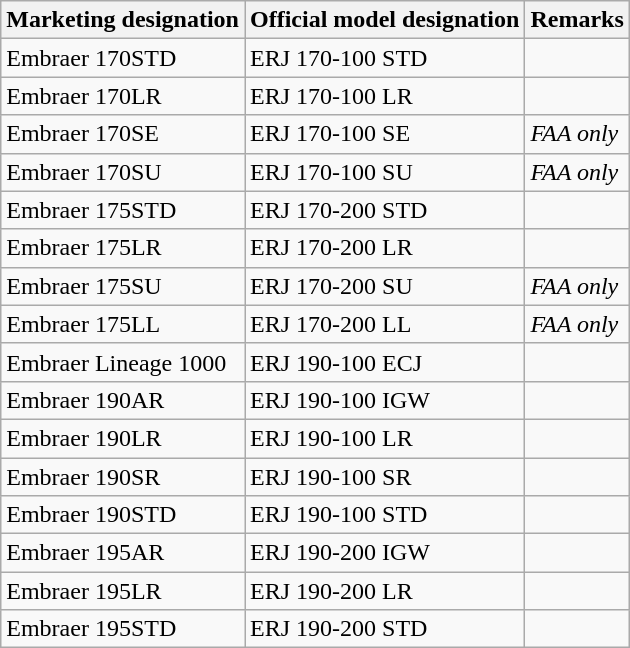<table class="wikitable">
<tr>
<th>Marketing designation</th>
<th>Official model designation</th>
<th>Remarks</th>
</tr>
<tr>
<td>Embraer 170STD</td>
<td>ERJ 170-100 STD</td>
<td></td>
</tr>
<tr>
<td>Embraer 170LR</td>
<td>ERJ 170-100 LR</td>
<td></td>
</tr>
<tr>
<td>Embraer 170SE</td>
<td>ERJ 170-100 SE</td>
<td><em>FAA only</em></td>
</tr>
<tr>
<td>Embraer 170SU</td>
<td>ERJ 170-100 SU</td>
<td><em>FAA only</em></td>
</tr>
<tr>
<td>Embraer 175STD</td>
<td>ERJ 170-200 STD</td>
<td></td>
</tr>
<tr>
<td>Embraer 175LR</td>
<td>ERJ 170-200 LR</td>
<td></td>
</tr>
<tr>
<td>Embraer 175SU</td>
<td>ERJ 170-200 SU</td>
<td><em>FAA only</em></td>
</tr>
<tr>
<td>Embraer 175LL</td>
<td>ERJ 170-200 LL</td>
<td><em>FAA only</em></td>
</tr>
<tr>
<td>Embraer Lineage 1000</td>
<td>ERJ 190-100 ECJ</td>
<td></td>
</tr>
<tr>
<td>Embraer 190AR</td>
<td>ERJ 190-100 IGW</td>
<td></td>
</tr>
<tr>
<td>Embraer 190LR</td>
<td>ERJ 190-100 LR</td>
<td></td>
</tr>
<tr>
<td>Embraer 190SR</td>
<td>ERJ 190-100 SR</td>
<td></td>
</tr>
<tr>
<td>Embraer 190STD</td>
<td>ERJ 190-100 STD</td>
<td></td>
</tr>
<tr>
<td>Embraer 195AR</td>
<td>ERJ 190-200 IGW</td>
<td></td>
</tr>
<tr>
<td>Embraer 195LR</td>
<td>ERJ 190-200 LR</td>
<td></td>
</tr>
<tr>
<td>Embraer 195STD</td>
<td>ERJ 190-200 STD</td>
<td></td>
</tr>
</table>
